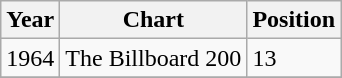<table class="wikitable">
<tr>
<th align="left">Year</th>
<th align="left">Chart</th>
<th align="left">Position</th>
</tr>
<tr>
<td align="left">1964</td>
<td align="left">The Billboard 200</td>
<td align="left">13</td>
</tr>
<tr>
</tr>
</table>
